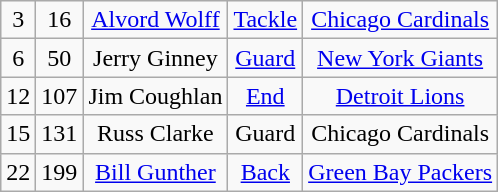<table class="wikitable" style="text-align:center">
<tr>
<td>3</td>
<td>16</td>
<td><a href='#'>Alvord Wolff</a></td>
<td><a href='#'>Tackle</a></td>
<td><a href='#'>Chicago Cardinals</a></td>
</tr>
<tr>
<td>6</td>
<td>50</td>
<td>Jerry Ginney</td>
<td><a href='#'>Guard</a></td>
<td><a href='#'>New York Giants</a></td>
</tr>
<tr>
<td>12</td>
<td>107</td>
<td>Jim Coughlan</td>
<td><a href='#'>End</a></td>
<td><a href='#'>Detroit Lions</a></td>
</tr>
<tr>
<td>15</td>
<td>131</td>
<td>Russ Clarke</td>
<td>Guard</td>
<td>Chicago Cardinals</td>
</tr>
<tr>
<td>22</td>
<td>199</td>
<td><a href='#'>Bill Gunther</a></td>
<td><a href='#'>Back</a></td>
<td><a href='#'>Green Bay Packers</a></td>
</tr>
</table>
